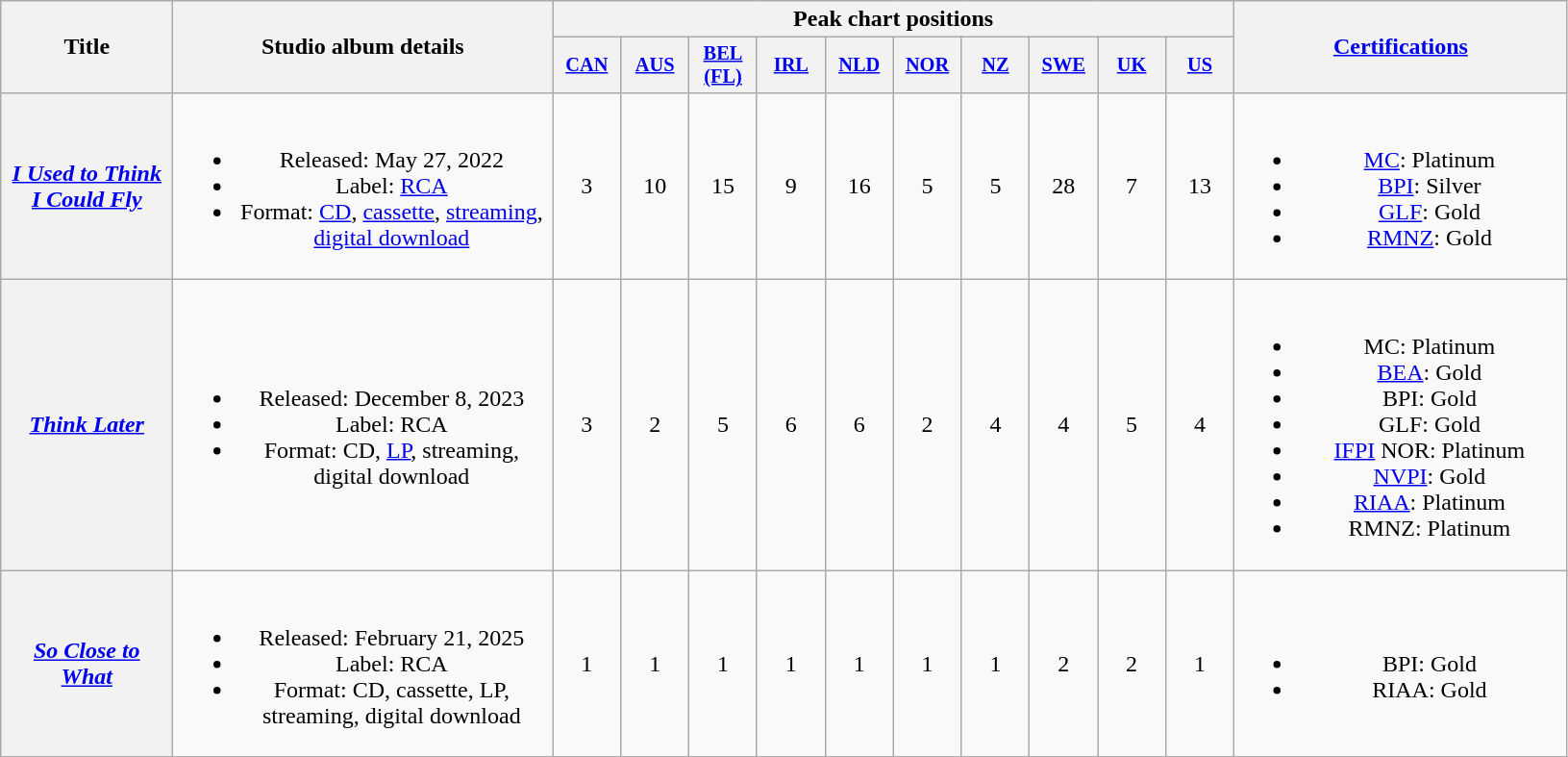<table class="wikitable plainrowheaders" style="text-align:center;">
<tr>
<th scope="col" rowspan="2" style="width:7em;">Title</th>
<th scope="col" rowspan="2" style="width:16em;">Studio album details</th>
<th scope="col" colspan="10">Peak chart positions</th>
<th scope="col" rowspan="2" style="width:14em;"><a href='#'>Certifications</a></th>
</tr>
<tr>
<th scope="col" style="width:3em;font-size:85%;"><a href='#'>CAN</a><br></th>
<th scope="col" style="width:3em;font-size:85%;"><a href='#'>AUS</a><br></th>
<th scope="col" style="width:3em;font-size:85%;"><a href='#'>BEL<br>(FL)</a><br></th>
<th scope="col" style="width:3em;font-size:85%;"><a href='#'>IRL</a><br></th>
<th scope="col" style="width:3em;font-size:85%;"><a href='#'>NLD</a><br></th>
<th scope="col" style="width:3em;font-size:85%;"><a href='#'>NOR</a><br></th>
<th scope="col" style="width:3em;font-size:85%;"><a href='#'>NZ</a><br></th>
<th scope="col" style="width:3em;font-size:85%;"><a href='#'>SWE</a><br></th>
<th scope="col" style="width:3em;font-size:85%;"><a href='#'>UK</a><br></th>
<th scope="col" style="width:3em;font-size:85%;"><a href='#'>US</a><br></th>
</tr>
<tr>
<th scope="row"><em><a href='#'>I Used to Think I Could Fly</a></em></th>
<td><br><ul><li>Released: May 27, 2022</li><li>Label: <a href='#'>RCA</a></li><li>Format: <a href='#'>CD</a>, <a href='#'>cassette</a>, <a href='#'>streaming</a>, <a href='#'>digital download</a></li></ul></td>
<td>3</td>
<td>10</td>
<td>15</td>
<td>9</td>
<td>16</td>
<td>5</td>
<td>5</td>
<td>28</td>
<td>7</td>
<td>13</td>
<td><br><ul><li><a href='#'>MC</a>: Platinum</li><li><a href='#'>BPI</a>: Silver</li><li><a href='#'>GLF</a>: Gold</li><li><a href='#'>RMNZ</a>: Gold</li></ul></td>
</tr>
<tr>
<th scope="row"><em><a href='#'>Think Later</a></em></th>
<td><br><ul><li>Released: December 8, 2023</li><li>Label: RCA</li><li>Format: CD, <a href='#'>LP</a>, streaming, digital download</li></ul></td>
<td>3</td>
<td>2</td>
<td>5</td>
<td>6</td>
<td>6</td>
<td>2</td>
<td>4</td>
<td>4</td>
<td>5</td>
<td>4</td>
<td><br><ul><li>MC: Platinum</li><li><a href='#'>BEA</a>: Gold</li><li>BPI: Gold</li><li>GLF: Gold</li><li><a href='#'>IFPI</a> NOR: Platinum</li><li><a href='#'>NVPI</a>: Gold</li><li><a href='#'>RIAA</a>: Platinum</li><li>RMNZ: Platinum</li></ul></td>
</tr>
<tr>
<th scope="row"><em><a href='#'>So Close to What</a></em></th>
<td><br><ul><li>Released: February 21, 2025</li><li>Label: RCA</li><li>Format: CD, cassette, LP, streaming, digital download</li></ul></td>
<td>1</td>
<td>1</td>
<td>1</td>
<td>1</td>
<td>1</td>
<td>1</td>
<td>1</td>
<td>2</td>
<td>2</td>
<td>1</td>
<td><br><ul><li>BPI: Gold</li><li>RIAA: Gold</li></ul></td>
</tr>
</table>
